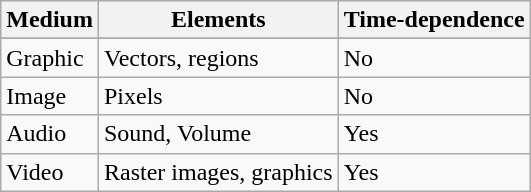<table class="wikitable">
<tr>
<th>Medium</th>
<th>Elements</th>
<th>Time-dependence</th>
</tr>
<tr racters|| No>
</tr>
<tr>
<td>Graphic</td>
<td>Vectors, regions</td>
<td>No</td>
</tr>
<tr>
<td>Image</td>
<td>Pixels</td>
<td>No</td>
</tr>
<tr>
<td>Audio</td>
<td>Sound, Volume</td>
<td>Yes</td>
</tr>
<tr>
<td>Video</td>
<td>Raster images, graphics</td>
<td>Yes</td>
</tr>
</table>
